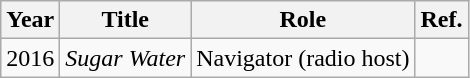<table class="wikitable sortable">
<tr>
<th>Year</th>
<th>Title</th>
<th>Role</th>
<th>Ref.</th>
</tr>
<tr>
<td>2016</td>
<td><em>Sugar Water</em></td>
<td>Navigator (radio host)</td>
<td></td>
</tr>
</table>
